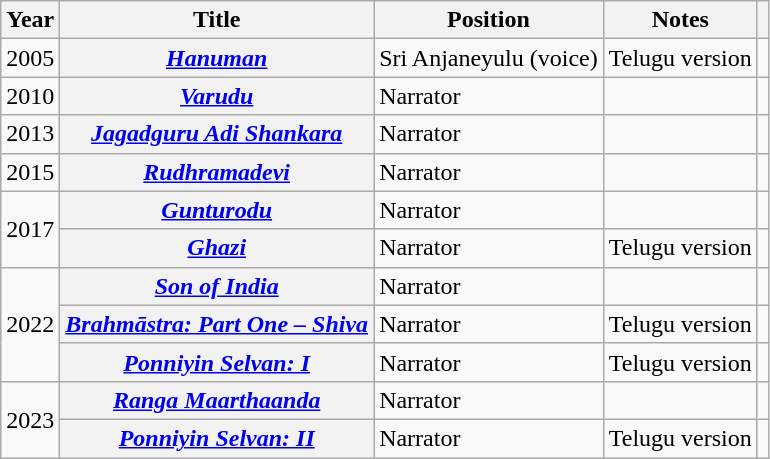<table class="wikitable sortable plainrowheaders">
<tr>
<th scope="col">Year</th>
<th scope="col">Title</th>
<th scope="col">Position</th>
<th scope="col">Notes</th>
<th scope="col" class="unsortable"></th>
</tr>
<tr>
<td>2005</td>
<th scope="row"><em><a href='#'>Hanuman</a></em></th>
<td>Sri Anjaneyulu (voice)</td>
<td>Telugu version</td>
<td></td>
</tr>
<tr>
<td>2010</td>
<th scope="row"><em><a href='#'>Varudu</a></em></th>
<td>Narrator</td>
<td></td>
<td></td>
</tr>
<tr>
<td>2013</td>
<th scope="row"><em><a href='#'>Jagadguru Adi Shankara</a></em></th>
<td>Narrator</td>
<td></td>
<td></td>
</tr>
<tr>
<td>2015</td>
<th scope="row"><em><a href='#'>Rudhramadevi</a></em></th>
<td>Narrator</td>
<td></td>
<td></td>
</tr>
<tr>
<td rowspan="2">2017</td>
<th scope="row"><em><a href='#'>Gunturodu</a></em></th>
<td>Narrator</td>
<td></td>
<td></td>
</tr>
<tr>
<th scope="row"><em><a href='#'>Ghazi</a></em></th>
<td>Narrator</td>
<td>Telugu version</td>
<td></td>
</tr>
<tr>
<td rowspan="3">2022</td>
<th scope="row"><em><a href='#'>Son of India</a></em></th>
<td>Narrator</td>
<td></td>
<td></td>
</tr>
<tr>
<th scope="row"><em><a href='#'>Brahmāstra: Part One – Shiva</a></em></th>
<td>Narrator</td>
<td>Telugu version</td>
<td></td>
</tr>
<tr>
<th scope="row"><em><a href='#'>Ponniyin Selvan: I</a></em></th>
<td>Narrator</td>
<td>Telugu version</td>
<td></td>
</tr>
<tr>
<td rowspan="2">2023</td>
<th scope="row"><em><a href='#'>Ranga Maarthaanda</a></em></th>
<td>Narrator</td>
<td></td>
<td></td>
</tr>
<tr>
<th scope="row"><em><a href='#'>Ponniyin Selvan: II</a></em></th>
<td>Narrator</td>
<td>Telugu version</td>
<td></td>
</tr>
</table>
